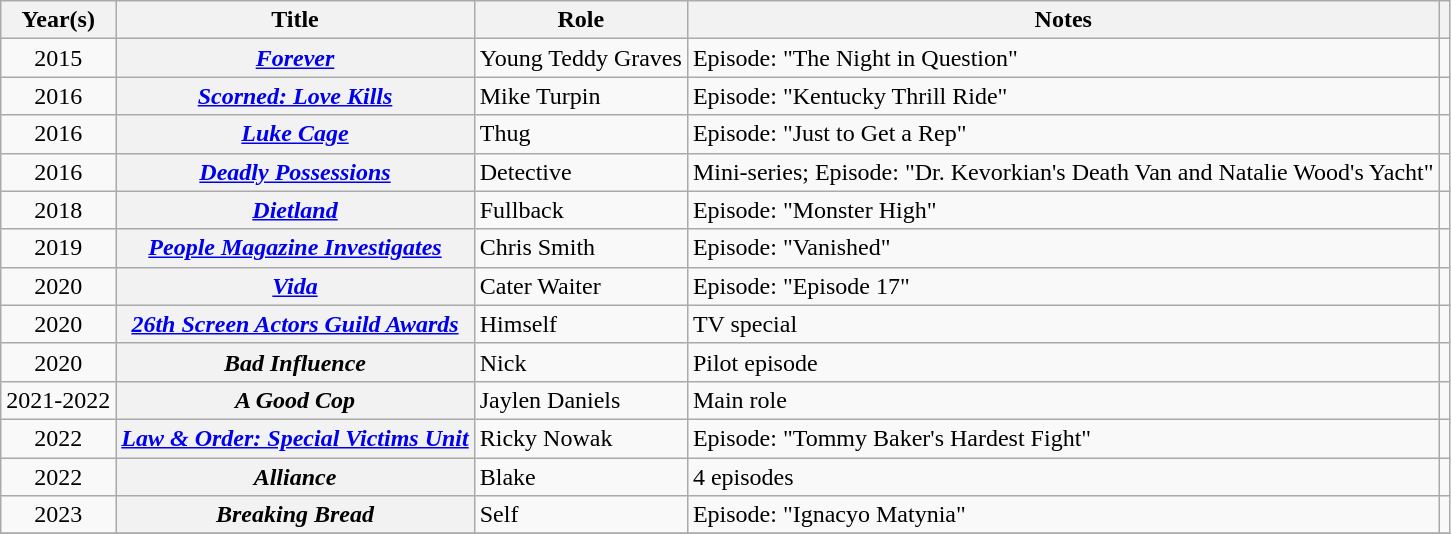<table class="wikitable sortable plainrowheaders">
<tr>
<th scope="col">Year(s)</th>
<th scope="col">Title</th>
<th scope="col">Role</th>
<th scope="col" class="unsortable">Notes</th>
<th scope="col" class="unsortable"></th>
</tr>
<tr>
<td style="text-align:center;">2015</td>
<th scope="row"><em><a href='#'>Forever</a></em></th>
<td>Young Teddy Graves</td>
<td>Episode: "The Night in Question"</td>
<td></td>
</tr>
<tr>
<td style="text-align:center;">2016</td>
<th scope="row"><em><a href='#'>Scorned: Love Kills</a></em></th>
<td>Mike Turpin</td>
<td>Episode: "Kentucky Thrill Ride"</td>
<td></td>
</tr>
<tr>
<td style="text-align:center">2016</td>
<th scope="row"><em><a href='#'>Luke Cage</a></em></th>
<td>Thug</td>
<td>Episode: "Just to Get a Rep"</td>
<td></td>
</tr>
<tr>
<td style="text-align:center">2016</td>
<th scope="row"><em><a href='#'>Deadly Possessions</a></em></th>
<td>Detective</td>
<td>Mini-series; Episode: "Dr. Kevorkian's Death Van and Natalie Wood's Yacht"</td>
<td></td>
</tr>
<tr>
<td style="text-align:center">2018</td>
<th scope="row"><em><a href='#'>Dietland</a></em></th>
<td>Fullback</td>
<td>Episode: "Monster High"</td>
<td></td>
</tr>
<tr>
<td style="text-align:center">2019</td>
<th scope="row"><em><a href='#'>People Magazine Investigates</a></em></th>
<td>Chris Smith</td>
<td>Episode: "Vanished"</td>
<td></td>
</tr>
<tr>
<td style="text-align:center">2020</td>
<th scope="row"><em><a href='#'>Vida</a></em></th>
<td>Cater Waiter</td>
<td>Episode: "Episode 17"</td>
<td></td>
</tr>
<tr>
<td style="text-align:center">2020</td>
<th scope="row"><em><a href='#'>26th Screen Actors Guild Awards</a></em></th>
<td>Himself</td>
<td>TV special</td>
<td></td>
</tr>
<tr>
<td style="text-align:center">2020</td>
<th scope="row"><em>Bad Influence</em></th>
<td>Nick</td>
<td>Pilot episode</td>
<td></td>
</tr>
<tr>
<td style="text-align:center">2021-2022</td>
<th scope="row"><em>A Good Cop</em></th>
<td>Jaylen Daniels</td>
<td>Main role</td>
<td></td>
</tr>
<tr>
<td style="text-align:center">2022</td>
<th scope="row"><em><a href='#'>Law & Order: Special Victims Unit</a></em></th>
<td>Ricky Nowak</td>
<td>Episode: "Tommy Baker's Hardest Fight"</td>
<td></td>
</tr>
<tr>
<td style="text-align:center">2022</td>
<th scope="row"><em>Alliance</em></th>
<td>Blake</td>
<td>4 episodes</td>
<td></td>
</tr>
<tr>
<td style="text-align:center">2023</td>
<th scope="row"><em>Breaking Bread</em></th>
<td>Self</td>
<td>Episode: "Ignacyo Matynia"</td>
<td></td>
</tr>
<tr>
</tr>
</table>
